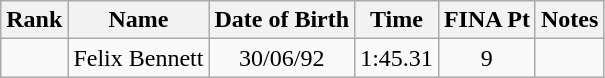<table class="wikitable sortable" style="text-align:center">
<tr>
<th>Rank</th>
<th>Name</th>
<th>Date of Birth</th>
<th>Time</th>
<th>FINA Pt</th>
<th>Notes</th>
</tr>
<tr>
<td></td>
<td align=left> Felix Bennett</td>
<td>30/06/92</td>
<td>1:45.31</td>
<td>9</td>
<td></td>
</tr>
</table>
